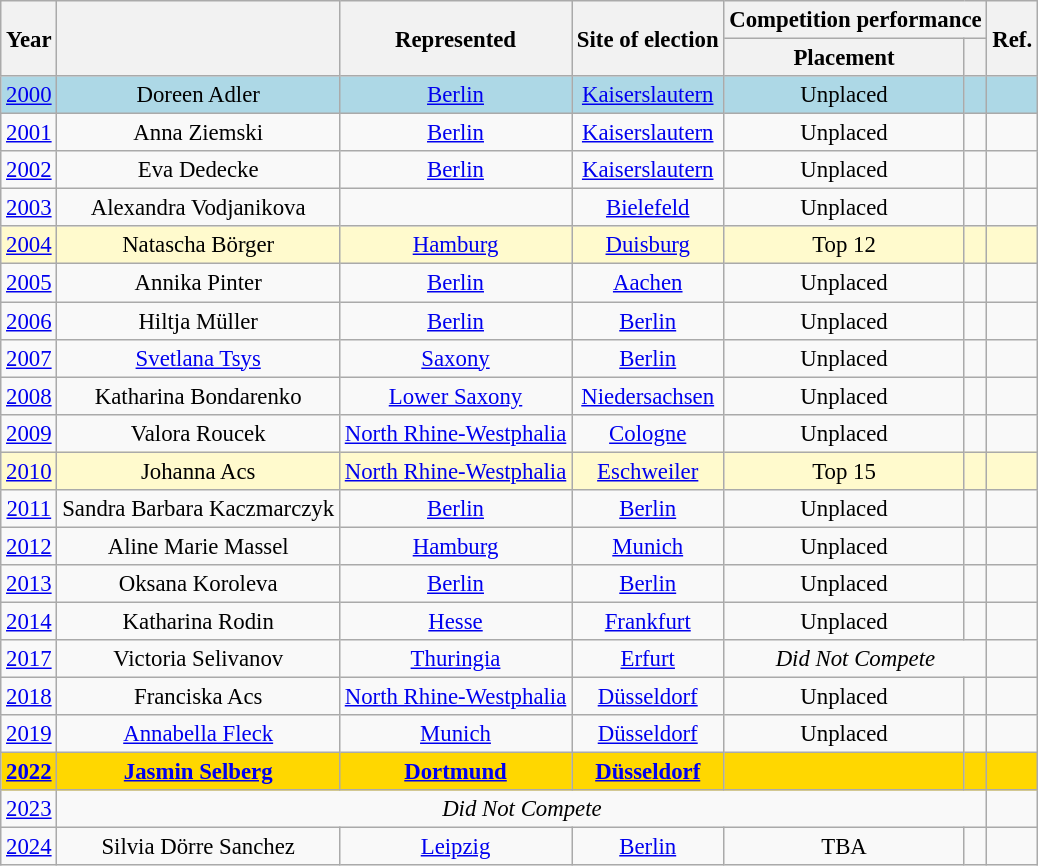<table class="wikitable" style="font-size: 95%; text-align:center">
<tr>
<th rowspan="2">Year</th>
<th rowspan="2"></th>
<th rowspan="2">Represented</th>
<th rowspan="2">Site of election</th>
<th colspan="2">Competition performance</th>
<th rowspan="2">Ref.</th>
</tr>
<tr>
<th>Placement</th>
<th></th>
</tr>
<tr style="background-color:#ADD8E6">
<td><a href='#'>2000</a></td>
<td>Doreen Adler</td>
<td><a href='#'>Berlin</a></td>
<td><a href='#'>Kaiserslautern</a></td>
<td>Unplaced</td>
<td></td>
<td></td>
</tr>
<tr>
<td><a href='#'>2001</a></td>
<td>Anna Ziemski</td>
<td><a href='#'>Berlin</a></td>
<td><a href='#'>Kaiserslautern</a></td>
<td>Unplaced</td>
<td></td>
<td></td>
</tr>
<tr>
<td><a href='#'>2002</a></td>
<td>Eva Dedecke</td>
<td><a href='#'>Berlin</a></td>
<td><a href='#'>Kaiserslautern</a></td>
<td>Unplaced</td>
<td></td>
<td></td>
</tr>
<tr>
<td><a href='#'>2003</a></td>
<td>Alexandra Vodjanikova</td>
<td></td>
<td><a href='#'>Bielefeld</a></td>
<td>Unplaced</td>
<td></td>
<td></td>
</tr>
<tr style="background-color:#FFFACD">
<td><a href='#'>2004</a></td>
<td>Natascha Börger</td>
<td><a href='#'>Hamburg</a></td>
<td><a href='#'>Duisburg</a></td>
<td>Top 12</td>
<td></td>
<td></td>
</tr>
<tr>
<td><a href='#'>2005</a></td>
<td>Annika Pinter</td>
<td><a href='#'>Berlin</a></td>
<td><a href='#'>Aachen</a></td>
<td>Unplaced</td>
<td></td>
<td></td>
</tr>
<tr>
<td><a href='#'>2006</a></td>
<td>Hiltja Müller</td>
<td><a href='#'>Berlin</a></td>
<td><a href='#'>Berlin</a></td>
<td>Unplaced</td>
<td></td>
<td></td>
</tr>
<tr>
<td><a href='#'>2007</a></td>
<td><a href='#'>Svetlana Tsys</a></td>
<td><a href='#'>Saxony</a></td>
<td><a href='#'>Berlin</a></td>
<td>Unplaced</td>
<td></td>
<td></td>
</tr>
<tr>
<td><a href='#'>2008</a></td>
<td>Katharina Bondarenko</td>
<td><a href='#'>Lower Saxony</a></td>
<td><a href='#'>Niedersachsen</a></td>
<td>Unplaced</td>
<td></td>
<td></td>
</tr>
<tr>
<td><a href='#'>2009</a></td>
<td>Valora Roucek</td>
<td><a href='#'>North Rhine-Westphalia</a></td>
<td><a href='#'>Cologne</a></td>
<td>Unplaced</td>
<td></td>
<td></td>
</tr>
<tr style="background-color:#FFFACD">
<td><a href='#'>2010</a></td>
<td>Johanna Acs</td>
<td><a href='#'>North Rhine-Westphalia</a></td>
<td><a href='#'>Eschweiler</a></td>
<td>Top 15</td>
<td></td>
<td></td>
</tr>
<tr>
<td><a href='#'>2011</a></td>
<td>Sandra Barbara Kaczmarczyk</td>
<td><a href='#'>Berlin</a></td>
<td><a href='#'>Berlin</a></td>
<td>Unplaced</td>
<td></td>
<td></td>
</tr>
<tr>
<td><a href='#'>2012</a></td>
<td>Aline Marie Massel</td>
<td><a href='#'>Hamburg</a></td>
<td><a href='#'>Munich</a></td>
<td>Unplaced</td>
<td></td>
<td></td>
</tr>
<tr>
<td><a href='#'>2013</a></td>
<td>Oksana Koroleva</td>
<td><a href='#'>Berlin</a></td>
<td><a href='#'>Berlin</a></td>
<td>Unplaced</td>
<td></td>
<td></td>
</tr>
<tr>
<td><a href='#'>2014</a></td>
<td>Katharina Rodin</td>
<td><a href='#'>Hesse</a></td>
<td><a href='#'>Frankfurt</a></td>
<td>Unplaced</td>
<td></td>
<td></td>
</tr>
<tr>
<td><a href='#'>2017</a></td>
<td>Victoria Selivanov</td>
<td><a href='#'>Thuringia</a></td>
<td><a href='#'>Erfurt</a></td>
<td colspan="2"><em>Did Not Compete</em></td>
<td></td>
</tr>
<tr>
<td><a href='#'>2018</a></td>
<td>Franciska Acs</td>
<td><a href='#'>North Rhine-Westphalia</a></td>
<td><a href='#'>Düsseldorf</a></td>
<td>Unplaced</td>
<td></td>
<td></td>
</tr>
<tr>
<td><a href='#'>2019</a></td>
<td><a href='#'>Annabella Fleck</a></td>
<td><a href='#'>Munich</a></td>
<td><a href='#'>Düsseldorf</a></td>
<td>Unplaced</td>
<td></td>
<td></td>
</tr>
<tr style="background-color:gold; font-weight:bold">
<td><a href='#'>2022</a></td>
<td><a href='#'>Jasmin Selberg</a></td>
<td><a href='#'>Dortmund</a></td>
<td><a href='#'>Düsseldorf</a></td>
<td></td>
<td></td>
<td></td>
</tr>
<tr>
<td><a href='#'>2023</a></td>
<td colspan="5"><em>Did Not Compete</em></td>
<td></td>
</tr>
<tr>
<td><a href='#'>2024</a></td>
<td>Silvia Dörre Sanchez</td>
<td><a href='#'>Leipzig</a></td>
<td><a href='#'>Berlin</a></td>
<td>TBA</td>
<td></td>
<td></td>
</tr>
</table>
